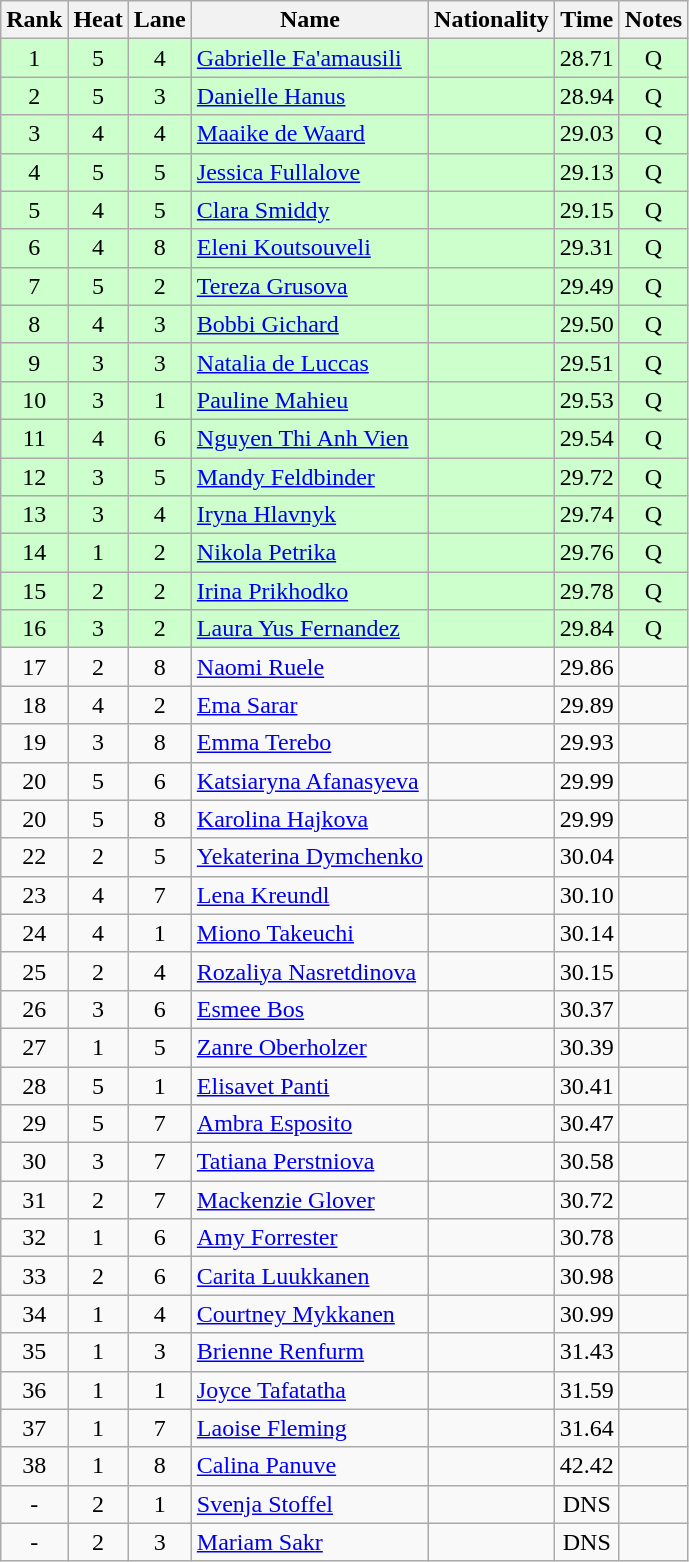<table class="wikitable sortable" style="text-align:center">
<tr>
<th>Rank</th>
<th>Heat</th>
<th>Lane</th>
<th>Name</th>
<th>Nationality</th>
<th>Time</th>
<th>Notes</th>
</tr>
<tr bgcolor=ccffcc>
<td>1</td>
<td>5</td>
<td>4</td>
<td align=left><a href='#'>Gabrielle Fa'amausili</a></td>
<td align=left></td>
<td>28.71</td>
<td>Q</td>
</tr>
<tr bgcolor=ccffcc>
<td>2</td>
<td>5</td>
<td>3</td>
<td align=left><a href='#'>Danielle Hanus</a></td>
<td align=left></td>
<td>28.94</td>
<td>Q</td>
</tr>
<tr bgcolor=ccffcc>
<td>3</td>
<td>4</td>
<td>4</td>
<td align=left><a href='#'>Maaike de Waard</a></td>
<td align=left></td>
<td>29.03</td>
<td>Q</td>
</tr>
<tr bgcolor=ccffcc>
<td>4</td>
<td>5</td>
<td>5</td>
<td align=left><a href='#'>Jessica Fullalove</a></td>
<td align=left></td>
<td>29.13</td>
<td>Q</td>
</tr>
<tr bgcolor=ccffcc>
<td>5</td>
<td>4</td>
<td>5</td>
<td align=left><a href='#'>Clara Smiddy</a></td>
<td align=left></td>
<td>29.15</td>
<td>Q</td>
</tr>
<tr bgcolor=ccffcc>
<td>6</td>
<td>4</td>
<td>8</td>
<td align=left><a href='#'>Eleni Koutsouveli</a></td>
<td align=left></td>
<td>29.31</td>
<td>Q</td>
</tr>
<tr bgcolor=ccffcc>
<td>7</td>
<td>5</td>
<td>2</td>
<td align=left><a href='#'>Tereza Grusova</a></td>
<td align=left></td>
<td>29.49</td>
<td>Q</td>
</tr>
<tr bgcolor=ccffcc>
<td>8</td>
<td>4</td>
<td>3</td>
<td align=left><a href='#'>Bobbi Gichard</a></td>
<td align=left></td>
<td>29.50</td>
<td>Q</td>
</tr>
<tr bgcolor=ccffcc>
<td>9</td>
<td>3</td>
<td>3</td>
<td align=left><a href='#'>Natalia de Luccas</a></td>
<td align=left></td>
<td>29.51</td>
<td>Q</td>
</tr>
<tr bgcolor=ccffcc>
<td>10</td>
<td>3</td>
<td>1</td>
<td align=left><a href='#'>Pauline Mahieu</a></td>
<td align=left></td>
<td>29.53</td>
<td>Q</td>
</tr>
<tr bgcolor=ccffcc>
<td>11</td>
<td>4</td>
<td>6</td>
<td align=left><a href='#'>Nguyen Thi Anh Vien</a></td>
<td align=left></td>
<td>29.54</td>
<td>Q</td>
</tr>
<tr bgcolor=ccffcc>
<td>12</td>
<td>3</td>
<td>5</td>
<td align=left><a href='#'>Mandy Feldbinder</a></td>
<td align=left></td>
<td>29.72</td>
<td>Q</td>
</tr>
<tr bgcolor=ccffcc>
<td>13</td>
<td>3</td>
<td>4</td>
<td align=left><a href='#'>Iryna Hlavnyk</a></td>
<td align=left></td>
<td>29.74</td>
<td>Q</td>
</tr>
<tr bgcolor=ccffcc>
<td>14</td>
<td>1</td>
<td>2</td>
<td align=left><a href='#'>Nikola Petrika</a></td>
<td align=left></td>
<td>29.76</td>
<td>Q</td>
</tr>
<tr bgcolor=ccffcc>
<td>15</td>
<td>2</td>
<td>2</td>
<td align=left><a href='#'>Irina Prikhodko</a></td>
<td align=left></td>
<td>29.78</td>
<td>Q</td>
</tr>
<tr bgcolor=ccffcc>
<td>16</td>
<td>3</td>
<td>2</td>
<td align=left><a href='#'>Laura Yus Fernandez</a></td>
<td align=left></td>
<td>29.84</td>
<td>Q</td>
</tr>
<tr>
<td>17</td>
<td>2</td>
<td>8</td>
<td align=left><a href='#'>Naomi Ruele</a></td>
<td align=left></td>
<td>29.86</td>
<td></td>
</tr>
<tr>
<td>18</td>
<td>4</td>
<td>2</td>
<td align=left><a href='#'>Ema Sarar</a></td>
<td align=left></td>
<td>29.89</td>
<td></td>
</tr>
<tr>
<td>19</td>
<td>3</td>
<td>8</td>
<td align=left><a href='#'>Emma Terebo</a></td>
<td align=left></td>
<td>29.93</td>
<td></td>
</tr>
<tr>
<td>20</td>
<td>5</td>
<td>6</td>
<td align=left><a href='#'>Katsiaryna Afanasyeva</a></td>
<td align=left></td>
<td>29.99</td>
<td></td>
</tr>
<tr>
<td>20</td>
<td>5</td>
<td>8</td>
<td align=left><a href='#'>Karolina Hajkova</a></td>
<td align=left></td>
<td>29.99</td>
<td></td>
</tr>
<tr>
<td>22</td>
<td>2</td>
<td>5</td>
<td align=left><a href='#'>Yekaterina Dymchenko</a></td>
<td align=left></td>
<td>30.04</td>
<td></td>
</tr>
<tr>
<td>23</td>
<td>4</td>
<td>7</td>
<td align=left><a href='#'>Lena Kreundl</a></td>
<td align=left></td>
<td>30.10</td>
<td></td>
</tr>
<tr>
<td>24</td>
<td>4</td>
<td>1</td>
<td align=left><a href='#'>Miono Takeuchi</a></td>
<td align=left></td>
<td>30.14</td>
<td></td>
</tr>
<tr>
<td>25</td>
<td>2</td>
<td>4</td>
<td align=left><a href='#'>Rozaliya Nasretdinova</a></td>
<td align=left></td>
<td>30.15</td>
<td></td>
</tr>
<tr>
<td>26</td>
<td>3</td>
<td>6</td>
<td align=left><a href='#'>Esmee Bos</a></td>
<td align=left></td>
<td>30.37</td>
<td></td>
</tr>
<tr>
<td>27</td>
<td>1</td>
<td>5</td>
<td align=left><a href='#'>Zanre Oberholzer</a></td>
<td align=left></td>
<td>30.39</td>
<td></td>
</tr>
<tr>
<td>28</td>
<td>5</td>
<td>1</td>
<td align=left><a href='#'>Elisavet Panti</a></td>
<td align=left></td>
<td>30.41</td>
<td></td>
</tr>
<tr>
<td>29</td>
<td>5</td>
<td>7</td>
<td align=left><a href='#'>Ambra Esposito</a></td>
<td align=left></td>
<td>30.47</td>
<td></td>
</tr>
<tr>
<td>30</td>
<td>3</td>
<td>7</td>
<td align=left><a href='#'>Tatiana Perstniova</a></td>
<td align=left></td>
<td>30.58</td>
<td></td>
</tr>
<tr>
<td>31</td>
<td>2</td>
<td>7</td>
<td align=left><a href='#'>Mackenzie Glover</a></td>
<td align=left></td>
<td>30.72</td>
<td></td>
</tr>
<tr>
<td>32</td>
<td>1</td>
<td>6</td>
<td align=left><a href='#'>Amy Forrester</a></td>
<td align=left></td>
<td>30.78</td>
<td></td>
</tr>
<tr>
<td>33</td>
<td>2</td>
<td>6</td>
<td align=left><a href='#'>Carita Luukkanen</a></td>
<td align=left></td>
<td>30.98</td>
<td></td>
</tr>
<tr>
<td>34</td>
<td>1</td>
<td>4</td>
<td align=left><a href='#'>Courtney Mykkanen</a></td>
<td align=left></td>
<td>30.99</td>
<td></td>
</tr>
<tr>
<td>35</td>
<td>1</td>
<td>3</td>
<td align=left><a href='#'>Brienne Renfurm</a></td>
<td align=left></td>
<td>31.43</td>
<td></td>
</tr>
<tr>
<td>36</td>
<td>1</td>
<td>1</td>
<td align=left><a href='#'>Joyce Tafatatha</a></td>
<td align=left></td>
<td>31.59</td>
<td></td>
</tr>
<tr>
<td>37</td>
<td>1</td>
<td>7</td>
<td align=left><a href='#'>Laoise Fleming</a></td>
<td align=left></td>
<td>31.64</td>
<td></td>
</tr>
<tr>
<td>38</td>
<td>1</td>
<td>8</td>
<td align=left><a href='#'>Calina Panuve</a></td>
<td align=left></td>
<td>42.42</td>
<td></td>
</tr>
<tr>
<td>-</td>
<td>2</td>
<td>1</td>
<td align=left><a href='#'>Svenja Stoffel</a></td>
<td align=left></td>
<td>DNS</td>
<td></td>
</tr>
<tr>
<td>-</td>
<td>2</td>
<td>3</td>
<td align=left><a href='#'>Mariam Sakr</a></td>
<td align=left></td>
<td>DNS</td>
<td></td>
</tr>
</table>
